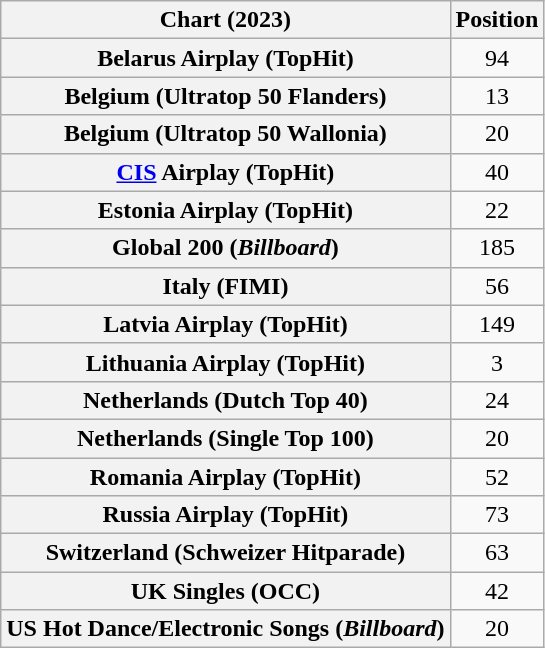<table class="wikitable sortable plainrowheaders" style="text-align:center">
<tr>
<th scope="col">Chart (2023)</th>
<th scope="col">Position</th>
</tr>
<tr>
<th scope="row">Belarus Airplay (TopHit)</th>
<td>94</td>
</tr>
<tr>
<th scope="row">Belgium (Ultratop 50 Flanders)</th>
<td>13</td>
</tr>
<tr>
<th scope="row">Belgium (Ultratop 50 Wallonia)</th>
<td>20</td>
</tr>
<tr>
<th scope="row"><a href='#'>CIS</a> Airplay (TopHit)</th>
<td>40</td>
</tr>
<tr>
<th scope="row">Estonia Airplay (TopHit)</th>
<td>22</td>
</tr>
<tr>
<th scope="row">Global 200 (<em>Billboard</em>)</th>
<td>185</td>
</tr>
<tr>
<th scope="row">Italy (FIMI)</th>
<td>56</td>
</tr>
<tr>
<th scope="row">Latvia Airplay (TopHit)</th>
<td>149</td>
</tr>
<tr>
<th scope="row">Lithuania Airplay (TopHit)</th>
<td>3</td>
</tr>
<tr>
<th scope="row">Netherlands (Dutch Top 40)</th>
<td>24</td>
</tr>
<tr>
<th scope="row">Netherlands (Single Top 100)</th>
<td>20</td>
</tr>
<tr>
<th scope="row">Romania Airplay (TopHit)</th>
<td>52</td>
</tr>
<tr>
<th scope="row">Russia Airplay (TopHit)</th>
<td>73</td>
</tr>
<tr>
<th scope="row">Switzerland (Schweizer Hitparade)</th>
<td>63</td>
</tr>
<tr>
<th scope="row">UK Singles (OCC)</th>
<td>42</td>
</tr>
<tr>
<th scope="row">US Hot Dance/Electronic Songs (<em>Billboard</em>)</th>
<td>20</td>
</tr>
</table>
